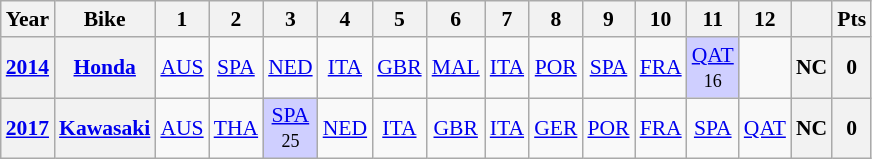<table class="wikitable" style="text-align:center; font-size:90%">
<tr>
<th>Year</th>
<th>Bike</th>
<th>1</th>
<th>2</th>
<th>3</th>
<th>4</th>
<th>5</th>
<th>6</th>
<th>7</th>
<th>8</th>
<th>9</th>
<th>10</th>
<th>11</th>
<th>12</th>
<th></th>
<th>Pts</th>
</tr>
<tr>
<th><a href='#'>2014</a></th>
<th><a href='#'>Honda</a></th>
<td><a href='#'>AUS</a></td>
<td><a href='#'>SPA</a></td>
<td><a href='#'>NED</a></td>
<td><a href='#'>ITA</a></td>
<td><a href='#'>GBR</a></td>
<td><a href='#'>MAL</a></td>
<td><a href='#'>ITA</a></td>
<td><a href='#'>POR</a></td>
<td><a href='#'>SPA</a></td>
<td><a href='#'>FRA</a></td>
<td style="background:#cfcfff;"><a href='#'>QAT</a><br><small>16</small></td>
<td></td>
<th>NC</th>
<th>0</th>
</tr>
<tr>
<th><a href='#'>2017</a></th>
<th><a href='#'>Kawasaki</a></th>
<td><a href='#'>AUS</a></td>
<td><a href='#'>THA</a></td>
<td style="background:#cfcfff;"><a href='#'>SPA</a><br><small>25</small></td>
<td><a href='#'>NED</a></td>
<td><a href='#'>ITA</a></td>
<td><a href='#'>GBR</a></td>
<td><a href='#'>ITA</a></td>
<td><a href='#'>GER</a></td>
<td><a href='#'>POR</a></td>
<td><a href='#'>FRA</a></td>
<td><a href='#'>SPA</a></td>
<td><a href='#'>QAT</a></td>
<th>NC</th>
<th>0</th>
</tr>
</table>
